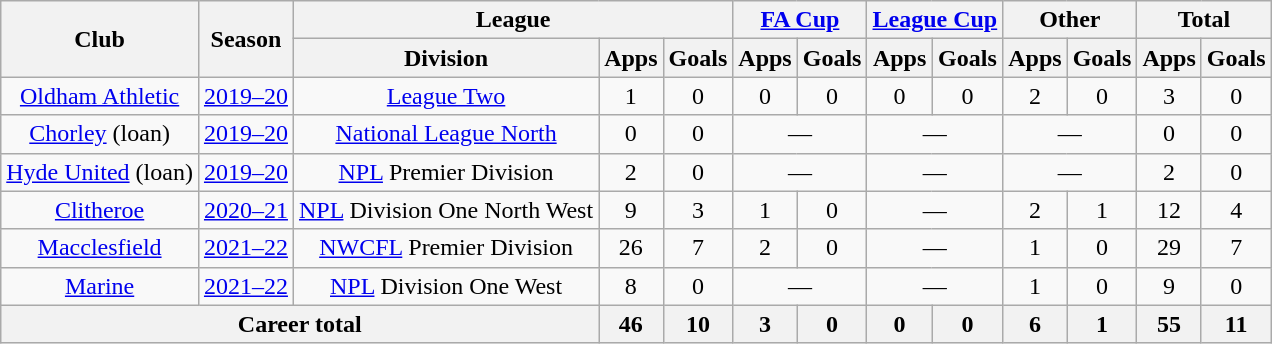<table class="wikitable" style="text-align:center">
<tr>
<th rowspan="2">Club</th>
<th rowspan="2">Season</th>
<th colspan="3">League</th>
<th colspan="2"><a href='#'>FA Cup</a></th>
<th colspan="2"><a href='#'>League Cup</a></th>
<th colspan="2">Other</th>
<th colspan="2">Total</th>
</tr>
<tr>
<th>Division</th>
<th>Apps</th>
<th>Goals</th>
<th>Apps</th>
<th>Goals</th>
<th>Apps</th>
<th>Goals</th>
<th>Apps</th>
<th>Goals</th>
<th>Apps</th>
<th>Goals</th>
</tr>
<tr>
<td><a href='#'>Oldham Athletic</a></td>
<td><a href='#'>2019–20</a></td>
<td><a href='#'>League Two</a></td>
<td>1</td>
<td>0</td>
<td>0</td>
<td>0</td>
<td>0</td>
<td>0</td>
<td>2</td>
<td>0</td>
<td>3</td>
<td>0</td>
</tr>
<tr>
<td><a href='#'>Chorley</a> (loan)</td>
<td><a href='#'>2019–20</a></td>
<td><a href='#'>National League North</a></td>
<td>0</td>
<td>0</td>
<td colspan=2>—</td>
<td colspan=2>—</td>
<td colspan=2>—</td>
<td>0</td>
<td>0</td>
</tr>
<tr>
<td><a href='#'>Hyde United</a> (loan)</td>
<td><a href='#'>2019–20</a></td>
<td><a href='#'>NPL</a> Premier Division</td>
<td>2</td>
<td>0</td>
<td colspan=2>—</td>
<td colspan=2>—</td>
<td colspan=2>—</td>
<td>2</td>
<td>0</td>
</tr>
<tr>
<td><a href='#'>Clitheroe</a></td>
<td><a href='#'>2020–21</a></td>
<td><a href='#'>NPL</a> Division One North West</td>
<td>9</td>
<td>3</td>
<td>1</td>
<td>0</td>
<td colspan=2>—</td>
<td>2</td>
<td>1</td>
<td>12</td>
<td>4</td>
</tr>
<tr>
<td><a href='#'>Macclesfield</a></td>
<td><a href='#'>2021–22</a></td>
<td><a href='#'>NWCFL</a> Premier Division</td>
<td>26</td>
<td>7</td>
<td>2</td>
<td>0</td>
<td colspan=2>—</td>
<td>1</td>
<td>0</td>
<td>29</td>
<td>7</td>
</tr>
<tr>
<td><a href='#'>Marine</a></td>
<td><a href='#'>2021–22</a></td>
<td><a href='#'>NPL</a> Division One West</td>
<td>8</td>
<td>0</td>
<td colspan=2>—</td>
<td colspan=2>—</td>
<td>1</td>
<td>0</td>
<td>9</td>
<td>0</td>
</tr>
<tr>
<th colspan="3">Career total</th>
<th>46</th>
<th>10</th>
<th>3</th>
<th>0</th>
<th>0</th>
<th>0</th>
<th>6</th>
<th>1</th>
<th>55</th>
<th>11</th>
</tr>
</table>
